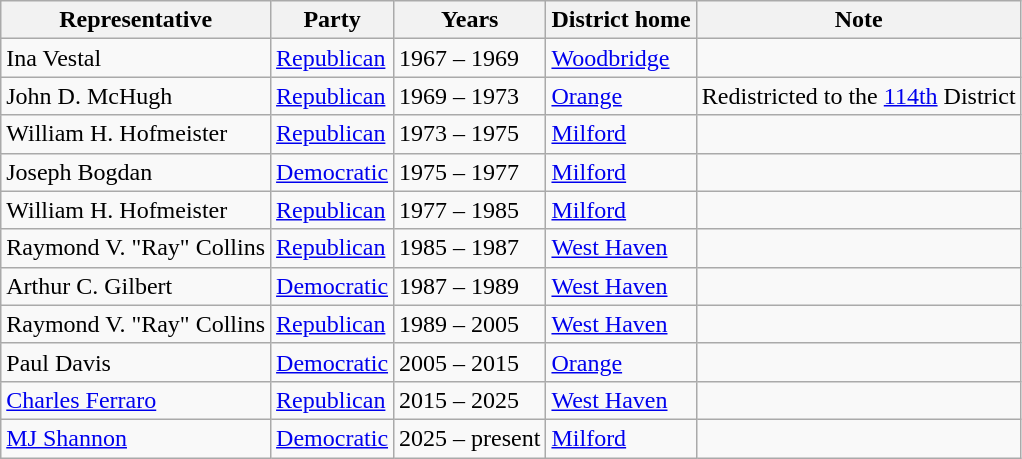<table class=wikitable>
<tr valign=bottom>
<th>Representative</th>
<th>Party</th>
<th>Years</th>
<th>District home</th>
<th>Note</th>
</tr>
<tr>
<td>Ina Vestal</td>
<td><a href='#'>Republican</a></td>
<td>1967 – 1969</td>
<td><a href='#'>Woodbridge</a></td>
<td></td>
</tr>
<tr>
<td>John D. McHugh</td>
<td><a href='#'>Republican</a></td>
<td>1969 – 1973</td>
<td><a href='#'>Orange</a></td>
<td>Redistricted to the <a href='#'>114th</a> District</td>
</tr>
<tr>
<td>William H. Hofmeister</td>
<td><a href='#'>Republican</a></td>
<td>1973 – 1975</td>
<td><a href='#'>Milford</a></td>
<td></td>
</tr>
<tr>
<td>Joseph Bogdan</td>
<td><a href='#'>Democratic</a></td>
<td>1975 – 1977</td>
<td><a href='#'>Milford</a></td>
<td></td>
</tr>
<tr>
<td>William H. Hofmeister</td>
<td><a href='#'>Republican</a></td>
<td>1977 – 1985</td>
<td><a href='#'>Milford</a></td>
<td></td>
</tr>
<tr>
<td>Raymond V. "Ray" Collins</td>
<td><a href='#'>Republican</a></td>
<td>1985 – 1987</td>
<td><a href='#'>West Haven</a></td>
<td></td>
</tr>
<tr>
<td>Arthur C. Gilbert</td>
<td><a href='#'>Democratic</a></td>
<td>1987 – 1989</td>
<td><a href='#'>West Haven</a></td>
<td></td>
</tr>
<tr>
<td>Raymond V. "Ray" Collins</td>
<td><a href='#'>Republican</a></td>
<td>1989 – 2005</td>
<td><a href='#'>West Haven</a></td>
<td></td>
</tr>
<tr>
<td>Paul Davis</td>
<td><a href='#'>Democratic</a></td>
<td>2005 – 2015</td>
<td><a href='#'>Orange</a></td>
<td></td>
</tr>
<tr>
<td><a href='#'>Charles Ferraro</a></td>
<td><a href='#'>Republican</a></td>
<td>2015 – 2025</td>
<td><a href='#'>West Haven</a></td>
<td></td>
</tr>
<tr>
<td><a href='#'>MJ Shannon</a></td>
<td><a href='#'>Democratic</a></td>
<td>2025 – present</td>
<td><a href='#'>Milford</a></td>
<td></td>
</tr>
</table>
